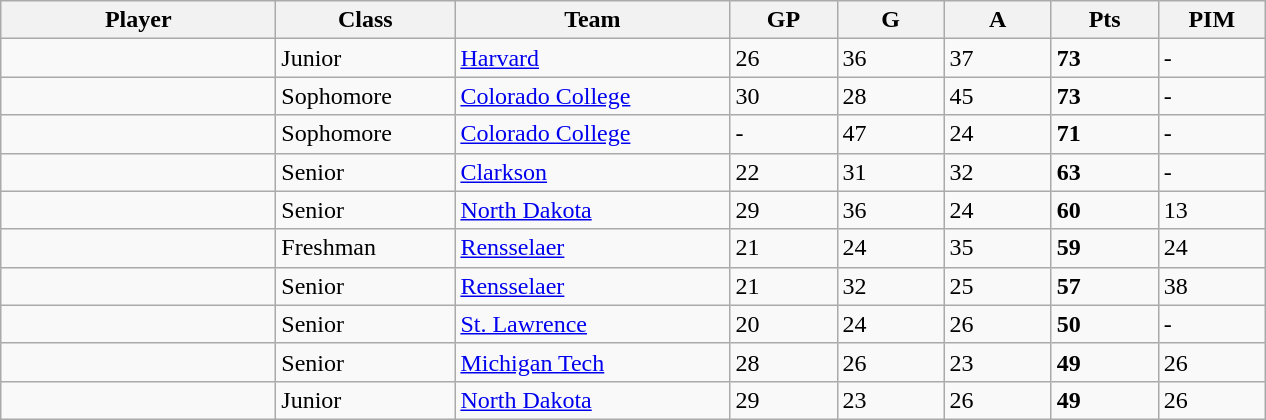<table class="wikitable sortable">
<tr>
<th style="width: 11em;">Player</th>
<th style="width: 7em;">Class</th>
<th style="width: 11em;">Team</th>
<th style="width: 4em;">GP</th>
<th style="width: 4em;">G</th>
<th style="width: 4em;">A</th>
<th style="width: 4em;">Pts</th>
<th style="width: 4em;">PIM</th>
</tr>
<tr>
<td></td>
<td>Junior</td>
<td><a href='#'>Harvard</a></td>
<td>26</td>
<td>36</td>
<td>37</td>
<td><strong>73</strong></td>
<td>-</td>
</tr>
<tr>
<td></td>
<td>Sophomore</td>
<td><a href='#'>Colorado College</a></td>
<td>30</td>
<td>28</td>
<td>45</td>
<td><strong>73</strong></td>
<td>-</td>
</tr>
<tr>
<td></td>
<td>Sophomore</td>
<td><a href='#'>Colorado College</a></td>
<td>-</td>
<td>47</td>
<td>24</td>
<td><strong>71</strong></td>
<td>-</td>
</tr>
<tr>
<td></td>
<td>Senior</td>
<td><a href='#'>Clarkson</a></td>
<td>22</td>
<td>31</td>
<td>32</td>
<td><strong>63</strong></td>
<td>-</td>
</tr>
<tr>
<td></td>
<td>Senior</td>
<td><a href='#'>North Dakota</a></td>
<td>29</td>
<td>36</td>
<td>24</td>
<td><strong>60</strong></td>
<td>13</td>
</tr>
<tr>
<td></td>
<td>Freshman</td>
<td><a href='#'>Rensselaer</a></td>
<td>21</td>
<td>24</td>
<td>35</td>
<td><strong>59</strong></td>
<td>24</td>
</tr>
<tr>
<td></td>
<td>Senior</td>
<td><a href='#'>Rensselaer</a></td>
<td>21</td>
<td>32</td>
<td>25</td>
<td><strong>57</strong></td>
<td>38</td>
</tr>
<tr>
<td></td>
<td>Senior</td>
<td><a href='#'>St. Lawrence</a></td>
<td>20</td>
<td>24</td>
<td>26</td>
<td><strong>50</strong></td>
<td>-</td>
</tr>
<tr>
<td></td>
<td>Senior</td>
<td><a href='#'>Michigan Tech</a></td>
<td>28</td>
<td>26</td>
<td>23</td>
<td><strong>49</strong></td>
<td>26</td>
</tr>
<tr>
<td></td>
<td>Junior</td>
<td><a href='#'>North Dakota</a></td>
<td>29</td>
<td>23</td>
<td>26</td>
<td><strong>49</strong></td>
<td>26</td>
</tr>
</table>
